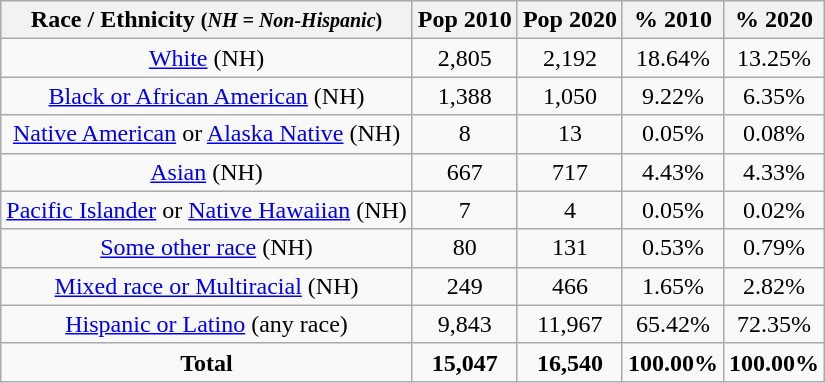<table class="wikitable" style="text-align:center;">
<tr>
<th>Race / Ethnicity <small>(<em>NH = Non-Hispanic</em>)</small></th>
<th>Pop 2010</th>
<th>Pop 2020</th>
<th>% 2010</th>
<th>% 2020</th>
</tr>
<tr>
<td><a href='#'>White</a> (NH)</td>
<td>2,805</td>
<td>2,192</td>
<td>18.64%</td>
<td>13.25%</td>
</tr>
<tr>
<td><a href='#'>Black or African American</a> (NH)</td>
<td>1,388</td>
<td>1,050</td>
<td>9.22%</td>
<td>6.35%</td>
</tr>
<tr>
<td><a href='#'>Native American</a> or <a href='#'>Alaska Native</a> (NH)</td>
<td>8</td>
<td>13</td>
<td>0.05%</td>
<td>0.08%</td>
</tr>
<tr>
<td><a href='#'>Asian</a> (NH)</td>
<td>667</td>
<td>717</td>
<td>4.43%</td>
<td>4.33%</td>
</tr>
<tr>
<td><a href='#'>Pacific Islander</a> or <a href='#'>Native Hawaiian</a> (NH)</td>
<td>7</td>
<td>4</td>
<td>0.05%</td>
<td>0.02%</td>
</tr>
<tr>
<td><a href='#'>Some other race</a> (NH)</td>
<td>80</td>
<td>131</td>
<td>0.53%</td>
<td>0.79%</td>
</tr>
<tr>
<td><a href='#'>Mixed race or Multiracial</a> (NH)</td>
<td>249</td>
<td>466</td>
<td>1.65%</td>
<td>2.82%</td>
</tr>
<tr>
<td><a href='#'>Hispanic or Latino</a> (any race)</td>
<td>9,843</td>
<td>11,967</td>
<td>65.42%</td>
<td>72.35%</td>
</tr>
<tr>
<td><strong>Total</strong></td>
<td><strong>15,047</strong></td>
<td><strong>16,540</strong></td>
<td><strong>100.00%</strong></td>
<td><strong>100.00%</strong></td>
</tr>
</table>
